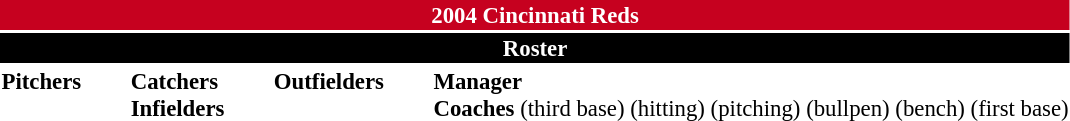<table class="toccolours" style="font-size: 95%;">
<tr>
<th colspan="10" style="background-color: #c6011f; color: #FFFFFF; text-align: center;">2004 Cincinnati Reds</th>
</tr>
<tr>
<td colspan="10" style="background-color: black; color: #FFFFFF; text-align: center;"><strong>Roster</strong></td>
</tr>
<tr>
<td valign="top"><strong>Pitchers</strong><br>




















</td>
<td width="25px"></td>
<td valign="top"><strong>Catchers</strong><br>


<strong>Infielders</strong>








</td>
<td width="25px"></td>
<td valign="top"><strong>Outfielders</strong><br>








</td>
<td width="25px"></td>
<td valign="top"><strong>Manager</strong><br>
<strong>Coaches</strong>
 (third base)
 (hitting)
 (pitching)
 (bullpen)
 (bench)
 (first base)</td>
</tr>
</table>
